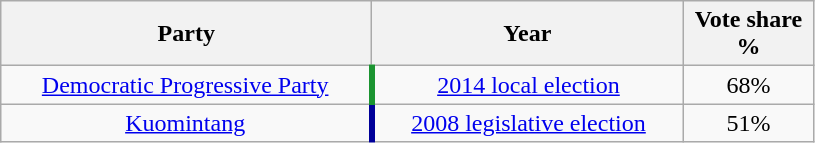<table class="wikitable" style="text-align:center">
<tr>
<th width=240>Party</th>
<th width=200>Year</th>
<th width=80>Vote share %</th>
</tr>
<tr>
<td align=center style="border-right:4px solid #1B9431;" align="center"><a href='#'>Democratic Progressive Party</a></td>
<td><a href='#'>2014 local election</a></td>
<td>68%</td>
</tr>
<tr>
<td align=center style="border-right:4px solid #000099;" align="center"><a href='#'>Kuomintang</a></td>
<td><a href='#'>2008 legislative election</a></td>
<td>51%</td>
</tr>
</table>
